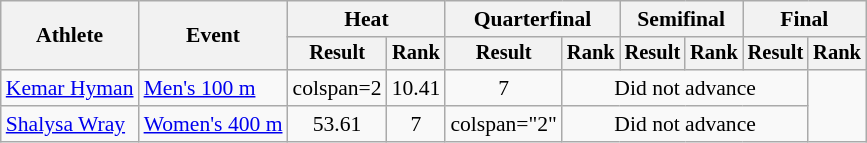<table class="wikitable" style="font-size:90%">
<tr>
<th rowspan="2">Athlete</th>
<th rowspan="2">Event</th>
<th colspan="2">Heat</th>
<th colspan="2">Quarterfinal</th>
<th colspan="2">Semifinal</th>
<th colspan="2">Final</th>
</tr>
<tr style="font-size:95%">
<th>Result</th>
<th>Rank</th>
<th>Result</th>
<th>Rank</th>
<th>Result</th>
<th>Rank</th>
<th>Result</th>
<th>Rank</th>
</tr>
<tr align=center>
<td align=left><a href='#'>Kemar Hyman</a></td>
<td align=left><a href='#'>Men's 100 m</a></td>
<td>colspan=2 </td>
<td>10.41</td>
<td>7</td>
<td colspan="4">Did not advance</td>
</tr>
<tr align=center>
<td align=left><a href='#'>Shalysa Wray</a></td>
<td align=left><a href='#'>Women's 400 m</a></td>
<td>53.61</td>
<td>7</td>
<td>colspan="2" </td>
<td colspan=4>Did not advance</td>
</tr>
</table>
